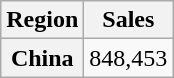<table class="wikitable plainrowheaders" style="text-align:center;">
<tr>
<th>Region</th>
<th>Sales</th>
</tr>
<tr>
<th scope="row">China  </th>
<td>848,453</td>
</tr>
</table>
